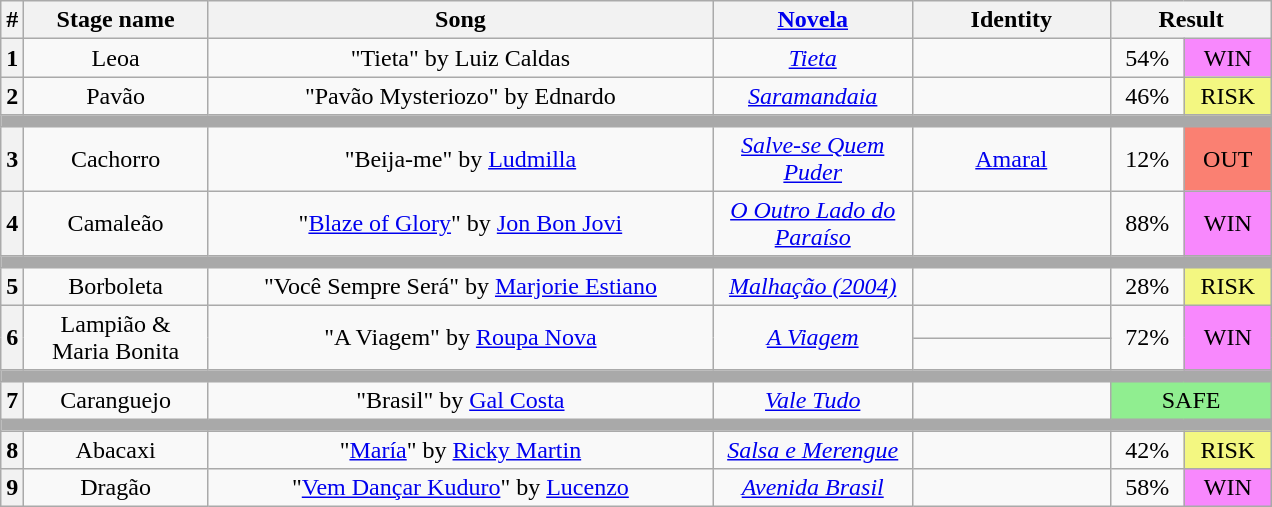<table class="wikitable plainrowheaders" style="text-align: center;">
<tr>
<th>#</th>
<th width=115>Stage name</th>
<th width=330>Song</th>
<th width=125><a href='#'>Novela</a></th>
<th width=125>Identity</th>
<th style="width:100px;" colspan="2">Result</th>
</tr>
<tr>
<th>1</th>
<td>Leoa</td>
<td>"Tieta" by Luiz Caldas</td>
<td><em><a href='#'>Tieta</a></em></td>
<td></td>
<td>54%</td>
<td style="background:#F888FD">WIN</td>
</tr>
<tr>
<th>2</th>
<td>Pavão</td>
<td>"Pavão Mysteriozo" by Ednardo</td>
<td><em><a href='#'>Saramandaia</a></em></td>
<td></td>
<td>46%</td>
<td style="background:#F3F781">RISK</td>
</tr>
<tr>
<td colspan="7" style="background:darkGrey;"></td>
</tr>
<tr>
<th>3</th>
<td>Cachorro</td>
<td>"Beija-me" by <a href='#'>Ludmilla</a></td>
<td><em><a href='#'>Salve-se Quem Puder</a></em></td>
<td><a href='#'>Amaral</a></td>
<td>12%</td>
<td style="background:salmon">OUT</td>
</tr>
<tr>
<th>4</th>
<td>Camaleão</td>
<td>"<a href='#'>Blaze of Glory</a>" by <a href='#'>Jon Bon Jovi</a></td>
<td><em><a href='#'>O Outro Lado do Paraíso</a></em></td>
<td></td>
<td>88%</td>
<td style="background:#F888FD">WIN</td>
</tr>
<tr>
<td colspan="7" style="background:darkGrey;"></td>
</tr>
<tr>
<th>5</th>
<td>Borboleta</td>
<td>"Você Sempre Será" by <a href='#'>Marjorie Estiano</a></td>
<td><em><a href='#'>Malhação (2004)</a></em></td>
<td></td>
<td>28%</td>
<td style="background:#F3F781">RISK</td>
</tr>
<tr>
<th rowspan="2">6</th>
<td rowspan="2">Lampião & Maria Bonita</td>
<td rowspan="2">"A Viagem" by <a href='#'>Roupa Nova</a></td>
<td rowspan="2"><em><a href='#'>A Viagem</a></em></td>
<td></td>
<td rowspan="2">72%</td>
<td rowspan="2" style="background:#F888FD">WIN</td>
</tr>
<tr>
<td></td>
</tr>
<tr>
<td colspan="7" style="background:darkGrey;"></td>
</tr>
<tr>
<th>7</th>
<td>Caranguejo</td>
<td>"Brasil" by <a href='#'>Gal Costa</a></td>
<td><em><a href='#'>Vale Tudo</a></em></td>
<td></td>
<td colspan=2 style="background:lightgreen;">SAFE</td>
</tr>
<tr>
<td colspan="7" style="background:darkGrey;"></td>
</tr>
<tr>
<th>8</th>
<td>Abacaxi</td>
<td>"<a href='#'>María</a>" by <a href='#'>Ricky Martin</a></td>
<td><em><a href='#'>Salsa e Merengue</a></em></td>
<td></td>
<td>42%</td>
<td style="background:#F3F781">RISK</td>
</tr>
<tr>
<th>9</th>
<td>Dragão</td>
<td>"<a href='#'>Vem Dançar Kuduro</a>" by <a href='#'>Lucenzo</a></td>
<td><em><a href='#'>Avenida Brasil</a></em></td>
<td></td>
<td>58%</td>
<td style="background:#F888FD">WIN</td>
</tr>
</table>
